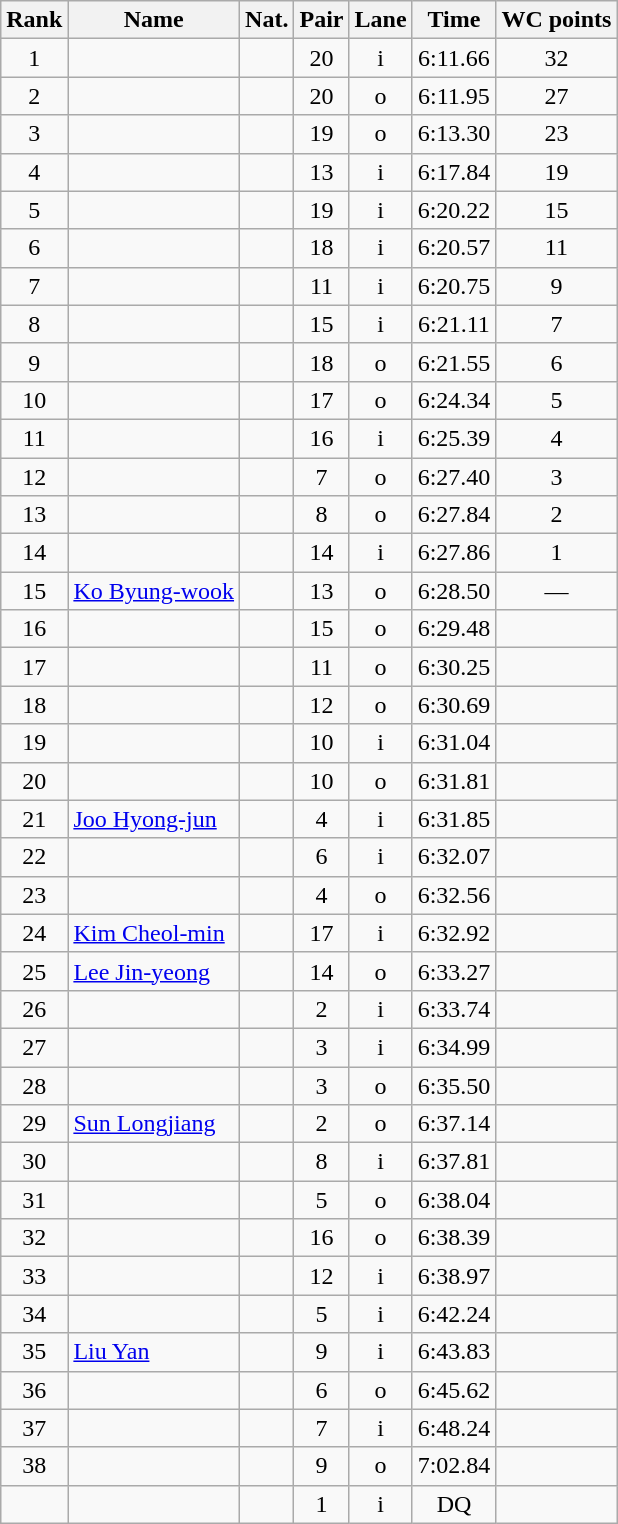<table class="wikitable sortable" style="text-align:center">
<tr>
<th>Rank</th>
<th>Name</th>
<th>Nat.</th>
<th>Pair</th>
<th>Lane</th>
<th>Time</th>
<th>WC points</th>
</tr>
<tr>
<td>1</td>
<td align=left></td>
<td></td>
<td>20</td>
<td>i</td>
<td>6:11.66</td>
<td>32</td>
</tr>
<tr>
<td>2</td>
<td align=left></td>
<td></td>
<td>20</td>
<td>o</td>
<td>6:11.95</td>
<td>27</td>
</tr>
<tr>
<td>3</td>
<td align=left></td>
<td></td>
<td>19</td>
<td>o</td>
<td>6:13.30</td>
<td>23</td>
</tr>
<tr>
<td>4</td>
<td align=left></td>
<td></td>
<td>13</td>
<td>i</td>
<td>6:17.84</td>
<td>19</td>
</tr>
<tr>
<td>5</td>
<td align=left></td>
<td></td>
<td>19</td>
<td>i</td>
<td>6:20.22</td>
<td>15</td>
</tr>
<tr>
<td>6</td>
<td align=left></td>
<td></td>
<td>18</td>
<td>i</td>
<td>6:20.57</td>
<td>11</td>
</tr>
<tr>
<td>7</td>
<td align=left></td>
<td></td>
<td>11</td>
<td>i</td>
<td>6:20.75</td>
<td>9</td>
</tr>
<tr>
<td>8</td>
<td align=left></td>
<td></td>
<td>15</td>
<td>i</td>
<td>6:21.11</td>
<td>7</td>
</tr>
<tr>
<td>9</td>
<td align=left></td>
<td></td>
<td>18</td>
<td>o</td>
<td>6:21.55</td>
<td>6</td>
</tr>
<tr>
<td>10</td>
<td align=left></td>
<td></td>
<td>17</td>
<td>o</td>
<td>6:24.34</td>
<td>5</td>
</tr>
<tr>
<td>11</td>
<td align=left></td>
<td></td>
<td>16</td>
<td>i</td>
<td>6:25.39</td>
<td>4</td>
</tr>
<tr>
<td>12</td>
<td align=left></td>
<td></td>
<td>7</td>
<td>o</td>
<td>6:27.40</td>
<td>3</td>
</tr>
<tr>
<td>13</td>
<td align=left></td>
<td></td>
<td>8</td>
<td>o</td>
<td>6:27.84</td>
<td>2</td>
</tr>
<tr>
<td>14</td>
<td align=left></td>
<td></td>
<td>14</td>
<td>i</td>
<td>6:27.86</td>
<td>1</td>
</tr>
<tr>
<td>15</td>
<td align=left><a href='#'>Ko Byung-wook</a></td>
<td></td>
<td>13</td>
<td>o</td>
<td>6:28.50</td>
<td>—</td>
</tr>
<tr>
<td>16</td>
<td align=left></td>
<td></td>
<td>15</td>
<td>o</td>
<td>6:29.48</td>
<td></td>
</tr>
<tr>
<td>17</td>
<td align=left></td>
<td></td>
<td>11</td>
<td>o</td>
<td>6:30.25</td>
<td></td>
</tr>
<tr>
<td>18</td>
<td align=left></td>
<td></td>
<td>12</td>
<td>o</td>
<td>6:30.69</td>
<td></td>
</tr>
<tr>
<td>19</td>
<td align=left></td>
<td></td>
<td>10</td>
<td>i</td>
<td>6:31.04</td>
<td></td>
</tr>
<tr>
<td>20</td>
<td align=left></td>
<td></td>
<td>10</td>
<td>o</td>
<td>6:31.81</td>
<td></td>
</tr>
<tr>
<td>21</td>
<td align=left><a href='#'>Joo Hyong-jun</a></td>
<td></td>
<td>4</td>
<td>i</td>
<td>6:31.85</td>
<td></td>
</tr>
<tr>
<td>22</td>
<td align=left></td>
<td></td>
<td>6</td>
<td>i</td>
<td>6:32.07</td>
<td></td>
</tr>
<tr>
<td>23</td>
<td align=left></td>
<td></td>
<td>4</td>
<td>o</td>
<td>6:32.56</td>
<td></td>
</tr>
<tr>
<td>24</td>
<td align=left><a href='#'>Kim Cheol-min</a></td>
<td></td>
<td>17</td>
<td>i</td>
<td>6:32.92</td>
<td></td>
</tr>
<tr>
<td>25</td>
<td align=left><a href='#'>Lee Jin-yeong</a></td>
<td></td>
<td>14</td>
<td>o</td>
<td>6:33.27</td>
<td></td>
</tr>
<tr>
<td>26</td>
<td align=left></td>
<td></td>
<td>2</td>
<td>i</td>
<td>6:33.74</td>
<td></td>
</tr>
<tr>
<td>27</td>
<td align=left></td>
<td></td>
<td>3</td>
<td>i</td>
<td>6:34.99</td>
<td></td>
</tr>
<tr>
<td>28</td>
<td align=left></td>
<td></td>
<td>3</td>
<td>o</td>
<td>6:35.50</td>
<td></td>
</tr>
<tr>
<td>29</td>
<td align=left><a href='#'>Sun Longjiang</a></td>
<td></td>
<td>2</td>
<td>o</td>
<td>6:37.14</td>
<td></td>
</tr>
<tr>
<td>30</td>
<td align=left></td>
<td></td>
<td>8</td>
<td>i</td>
<td>6:37.81</td>
<td></td>
</tr>
<tr>
<td>31</td>
<td align=left></td>
<td></td>
<td>5</td>
<td>o</td>
<td>6:38.04</td>
<td></td>
</tr>
<tr>
<td>32</td>
<td align=left></td>
<td></td>
<td>16</td>
<td>o</td>
<td>6:38.39</td>
<td></td>
</tr>
<tr>
<td>33</td>
<td align=left></td>
<td></td>
<td>12</td>
<td>i</td>
<td>6:38.97</td>
<td></td>
</tr>
<tr>
<td>34</td>
<td align=left></td>
<td></td>
<td>5</td>
<td>i</td>
<td>6:42.24</td>
<td></td>
</tr>
<tr>
<td>35</td>
<td align=left><a href='#'>Liu Yan</a></td>
<td></td>
<td>9</td>
<td>i</td>
<td>6:43.83</td>
<td></td>
</tr>
<tr>
<td>36</td>
<td align=left></td>
<td></td>
<td>6</td>
<td>o</td>
<td>6:45.62</td>
<td></td>
</tr>
<tr>
<td>37</td>
<td align=left></td>
<td></td>
<td>7</td>
<td>i</td>
<td>6:48.24</td>
<td></td>
</tr>
<tr>
<td>38</td>
<td align=left></td>
<td></td>
<td>9</td>
<td>o</td>
<td>7:02.84</td>
<td></td>
</tr>
<tr>
<td></td>
<td align=left></td>
<td></td>
<td>1</td>
<td>i</td>
<td>DQ</td>
<td></td>
</tr>
</table>
